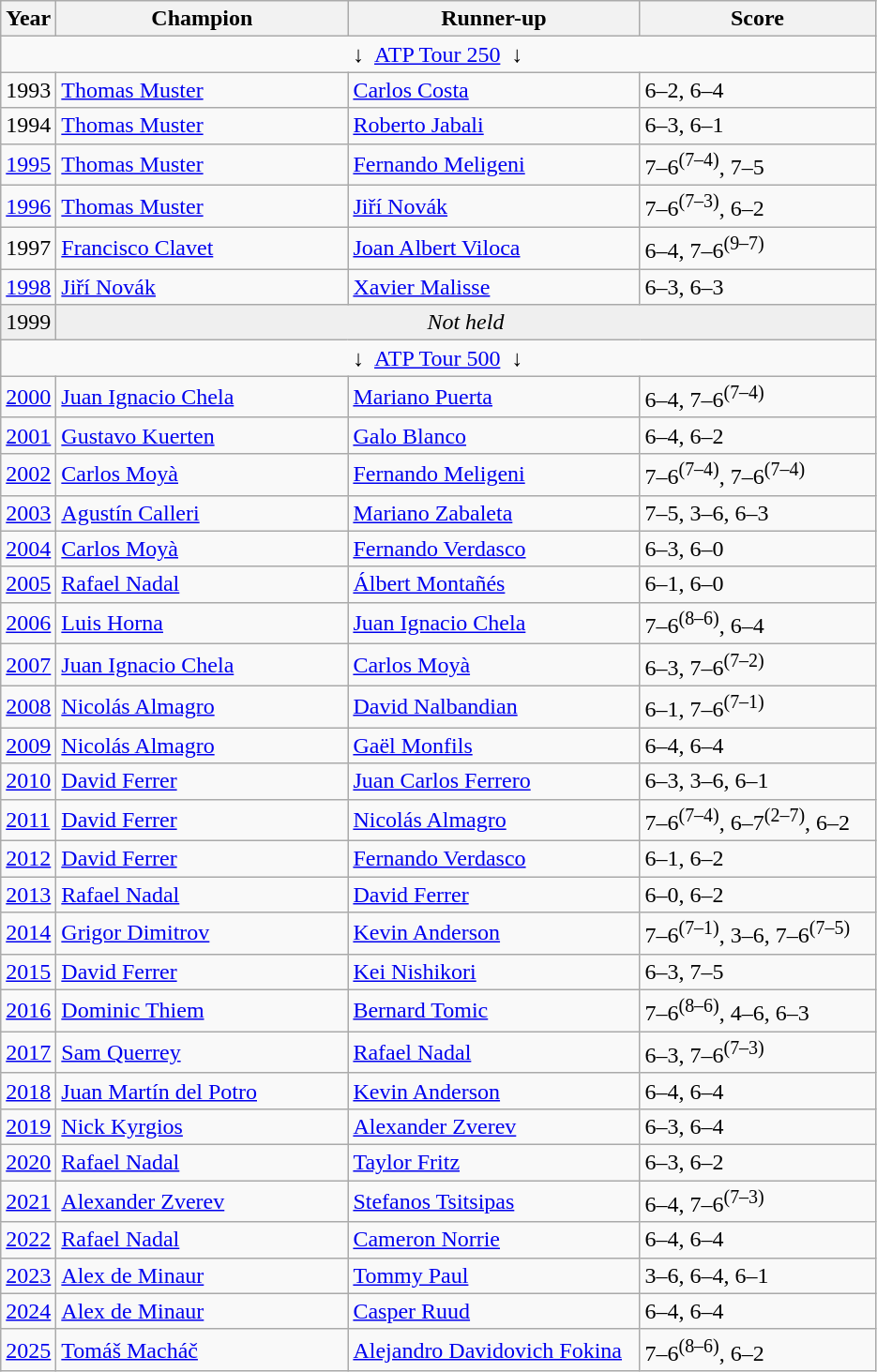<table class="wikitable">
<tr>
<th>Year</th>
<th width="200">Champion</th>
<th width="200">Runner-up</th>
<th width="160">Score</th>
</tr>
<tr>
<td colspan=5 align=center>↓  <a href='#'>ATP Tour 250</a>  ↓</td>
</tr>
<tr>
<td>1993</td>
<td> <a href='#'>Thomas Muster</a></td>
<td> <a href='#'>Carlos Costa</a></td>
<td>6–2, 6–4</td>
</tr>
<tr>
<td>1994</td>
<td> <a href='#'>Thomas Muster</a> </td>
<td> <a href='#'>Roberto Jabali</a></td>
<td>6–3, 6–1</td>
</tr>
<tr>
<td><a href='#'>1995</a></td>
<td> <a href='#'>Thomas Muster</a> </td>
<td> <a href='#'>Fernando Meligeni</a></td>
<td>7–6<sup>(7–4)</sup>, 7–5</td>
</tr>
<tr>
<td><a href='#'>1996</a></td>
<td> <a href='#'>Thomas Muster</a> </td>
<td> <a href='#'>Jiří Novák</a></td>
<td>7–6<sup>(7–3)</sup>, 6–2</td>
</tr>
<tr>
<td>1997</td>
<td> <a href='#'>Francisco Clavet</a></td>
<td> <a href='#'>Joan Albert Viloca</a></td>
<td>6–4, 7–6<sup>(9–7)</sup></td>
</tr>
<tr>
<td><a href='#'>1998</a></td>
<td> <a href='#'>Jiří Novák</a></td>
<td> <a href='#'>Xavier Malisse</a></td>
<td>6–3, 6–3</td>
</tr>
<tr>
<td style="background:#efefef">1999</td>
<td colspan=3 align=center style="background:#efefef"><em>Not held</em></td>
</tr>
<tr>
<td colspan=5 align=center>↓  <a href='#'>ATP Tour 500</a>  ↓</td>
</tr>
<tr>
<td><a href='#'>2000</a></td>
<td> <a href='#'>Juan Ignacio Chela</a></td>
<td> <a href='#'>Mariano Puerta</a></td>
<td>6–4, 7–6<sup>(7–4)</sup></td>
</tr>
<tr>
<td><a href='#'>2001</a></td>
<td> <a href='#'>Gustavo Kuerten</a></td>
<td> <a href='#'>Galo Blanco</a></td>
<td>6–4, 6–2</td>
</tr>
<tr>
<td><a href='#'>2002</a></td>
<td> <a href='#'>Carlos Moyà</a></td>
<td> <a href='#'>Fernando Meligeni</a></td>
<td>7–6<sup>(7–4)</sup>, 7–6<sup>(7–4)</sup></td>
</tr>
<tr>
<td><a href='#'>2003</a></td>
<td> <a href='#'>Agustín Calleri</a></td>
<td> <a href='#'>Mariano Zabaleta</a></td>
<td>7–5, 3–6, 6–3</td>
</tr>
<tr>
<td><a href='#'>2004</a></td>
<td> <a href='#'>Carlos Moyà</a> </td>
<td> <a href='#'>Fernando Verdasco</a></td>
<td>6–3, 6–0</td>
</tr>
<tr>
<td><a href='#'>2005</a></td>
<td> <a href='#'>Rafael Nadal</a></td>
<td> <a href='#'>Álbert Montañés</a></td>
<td>6–1, 6–0</td>
</tr>
<tr>
<td><a href='#'>2006</a></td>
<td> <a href='#'>Luis Horna</a></td>
<td> <a href='#'>Juan Ignacio Chela</a></td>
<td>7–6<sup>(8–6)</sup>, 6–4</td>
</tr>
<tr>
<td><a href='#'>2007</a></td>
<td> <a href='#'>Juan Ignacio Chela</a> </td>
<td> <a href='#'>Carlos Moyà</a></td>
<td>6–3, 7–6<sup>(7–2)</sup></td>
</tr>
<tr>
<td><a href='#'>2008</a></td>
<td> <a href='#'>Nicolás Almagro</a></td>
<td> <a href='#'>David Nalbandian</a></td>
<td>6–1, 7–6<sup>(7–1)</sup></td>
</tr>
<tr>
<td><a href='#'>2009</a></td>
<td> <a href='#'>Nicolás Almagro</a> </td>
<td> <a href='#'>Gaël Monfils</a></td>
<td>6–4, 6–4</td>
</tr>
<tr>
<td><a href='#'>2010</a></td>
<td> <a href='#'>David Ferrer</a></td>
<td> <a href='#'>Juan Carlos Ferrero</a></td>
<td>6–3, 3–6, 6–1</td>
</tr>
<tr>
<td><a href='#'>2011</a></td>
<td> <a href='#'>David Ferrer</a> </td>
<td> <a href='#'>Nicolás Almagro</a></td>
<td>7–6<sup>(7–4)</sup>, 6–7<sup>(2–7)</sup>, 6–2</td>
</tr>
<tr>
<td><a href='#'>2012</a></td>
<td> <a href='#'>David Ferrer</a> </td>
<td> <a href='#'>Fernando Verdasco</a></td>
<td>6–1, 6–2</td>
</tr>
<tr>
<td><a href='#'>2013</a></td>
<td> <a href='#'>Rafael Nadal</a> </td>
<td> <a href='#'>David Ferrer</a></td>
<td>6–0, 6–2</td>
</tr>
<tr>
<td><a href='#'>2014</a></td>
<td> <a href='#'>Grigor Dimitrov</a></td>
<td> <a href='#'>Kevin Anderson</a></td>
<td>7–6<sup>(7–1)</sup>, 3–6, 7–6<sup>(7–5)</sup></td>
</tr>
<tr>
<td><a href='#'>2015</a></td>
<td> <a href='#'>David Ferrer</a> </td>
<td> <a href='#'>Kei Nishikori</a></td>
<td>6–3, 7–5</td>
</tr>
<tr>
<td><a href='#'>2016</a></td>
<td> <a href='#'>Dominic Thiem</a></td>
<td> <a href='#'>Bernard Tomic</a></td>
<td>7–6<sup>(8–6)</sup>, 4–6, 6–3</td>
</tr>
<tr>
<td><a href='#'>2017</a></td>
<td> <a href='#'>Sam Querrey</a></td>
<td> <a href='#'>Rafael Nadal</a></td>
<td>6–3, 7–6<sup>(7–3)</sup></td>
</tr>
<tr>
<td><a href='#'>2018</a></td>
<td> <a href='#'>Juan Martín del Potro</a></td>
<td> <a href='#'>Kevin Anderson</a></td>
<td>6–4, 6–4</td>
</tr>
<tr>
<td><a href='#'>2019</a></td>
<td> <a href='#'>Nick Kyrgios</a></td>
<td> <a href='#'>Alexander Zverev</a></td>
<td>6–3, 6–4</td>
</tr>
<tr>
<td><a href='#'>2020</a></td>
<td> <a href='#'>Rafael Nadal</a> </td>
<td> <a href='#'>Taylor Fritz</a></td>
<td>6–3, 6–2</td>
</tr>
<tr>
<td><a href='#'>2021</a></td>
<td> <a href='#'>Alexander Zverev</a></td>
<td> <a href='#'>Stefanos Tsitsipas</a></td>
<td>6–4, 7–6<sup>(7–3)</sup></td>
</tr>
<tr>
<td><a href='#'>2022</a></td>
<td> <a href='#'>Rafael Nadal</a> </td>
<td> <a href='#'>Cameron Norrie</a></td>
<td>6–4, 6–4</td>
</tr>
<tr>
<td><a href='#'>2023</a></td>
<td> <a href='#'>Alex de Minaur</a></td>
<td> <a href='#'>Tommy Paul</a></td>
<td>3–6, 6–4, 6–1</td>
</tr>
<tr>
<td><a href='#'>2024</a></td>
<td> <a href='#'>Alex de Minaur</a> </td>
<td> <a href='#'>Casper Ruud</a></td>
<td>6–4, 6–4</td>
</tr>
<tr>
<td><a href='#'>2025</a></td>
<td> <a href='#'>Tomáš Macháč</a></td>
<td> <a href='#'>Alejandro Davidovich Fokina</a></td>
<td>7–6<sup>(8–6)</sup>, 6–2</td>
</tr>
</table>
